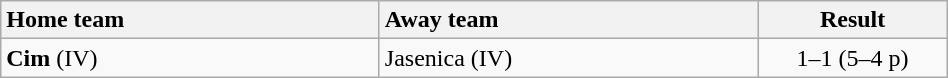<table class="wikitable" style="width:50%">
<tr>
<th style="width:40%; text-align:left">Home team</th>
<th style="width:40%; text-align:left">Away team</th>
<th>Result</th>
</tr>
<tr>
<td><strong>Cim</strong> (IV)</td>
<td>Jasenica (IV)</td>
<td style="text-align:center">1–1 (5–4 p)</td>
</tr>
</table>
